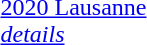<table>
<tr>
<td><a href='#'>2020 Lausanne</a><br><em><a href='#'>details</a></em></td>
<td><br><br><br><br><br><br><br><br><br><br><br><br><br></td>
<td><br><br><br><br><br><br><br><br><br><br><br><br><br></td>
<td><br><br><br><br><br><br><br><br><br><br><br><br><br></td>
</tr>
</table>
